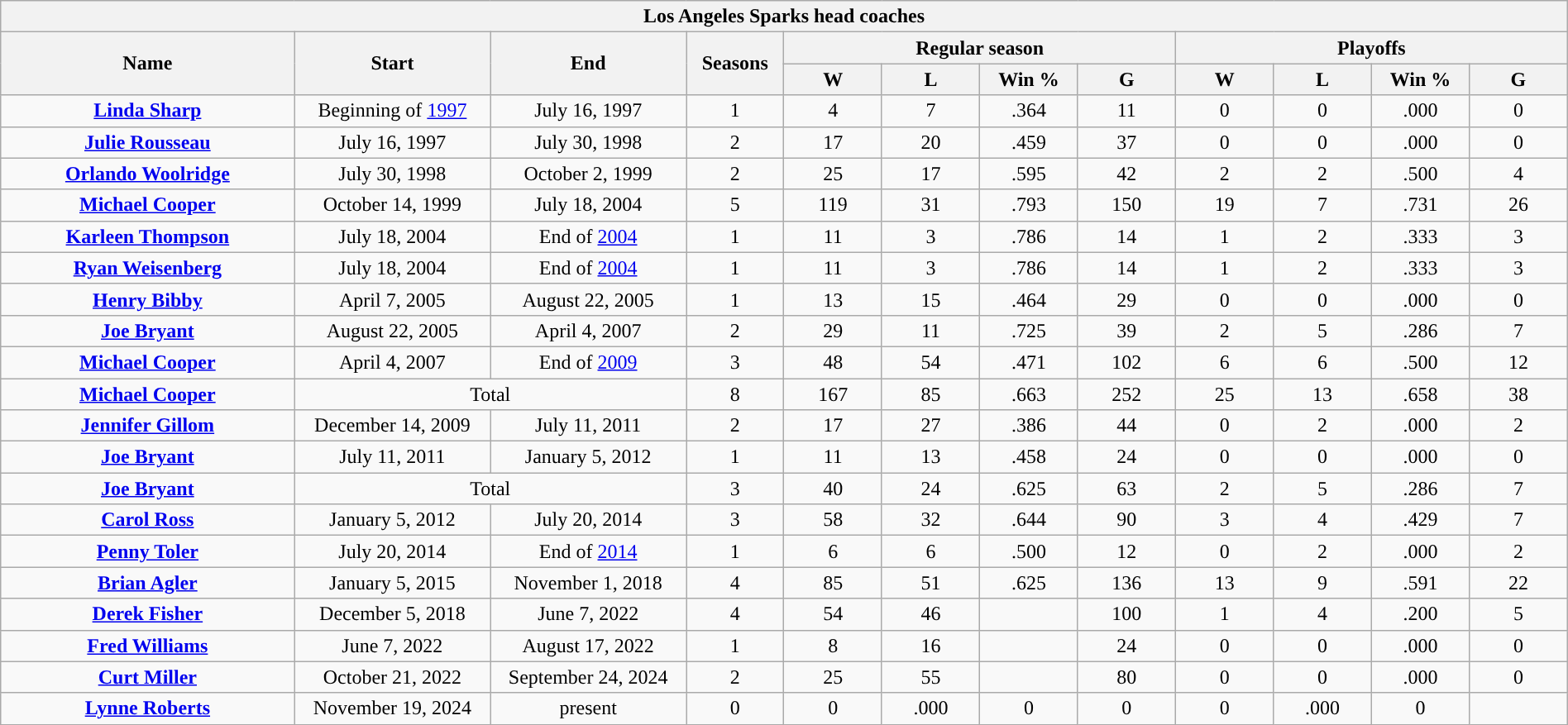<table class="wikitable"  style="clear:both; margin:1.5em auto; text-align:center;">
<tr>
<th colspan=12>Los Angeles Sparks head coaches</th>
</tr>
<tr>
<th style="width:15%;" rowspan=2>Name</th>
<th style="width:10%;" rowspan=2>Start</th>
<th style="width:10%;" rowspan=2>End</th>
<th style="width:5%;"  rowspan=2>Seasons</th>
<th style="width:20%;" colspan=4>Regular season</th>
<th style="width:20%;" colspan=4>Playoffs</th>
</tr>
<tr>
<th style="width:5%;">W</th>
<th style="width:5%;">L</th>
<th style="width:5%;">Win %</th>
<th style="width:5%;">G</th>
<th style="width:5%;">W</th>
<th style="width:5%;">L</th>
<th style="width:5%;">Win %</th>
<th style="width:5%;">G</th>
</tr>
<tr>
<td><strong><a href='#'>Linda Sharp</a></strong></td>
<td>Beginning of <a href='#'>1997</a></td>
<td>July 16, 1997</td>
<td>1</td>
<td>4</td>
<td>7</td>
<td>.364</td>
<td>11</td>
<td>0</td>
<td>0</td>
<td>.000</td>
<td>0</td>
</tr>
<tr>
<td><strong><a href='#'>Julie Rousseau</a></strong></td>
<td>July 16, 1997</td>
<td>July 30, 1998</td>
<td>2</td>
<td>17</td>
<td>20</td>
<td>.459</td>
<td>37</td>
<td>0</td>
<td>0</td>
<td>.000</td>
<td>0</td>
</tr>
<tr>
<td><strong><a href='#'>Orlando Woolridge</a></strong></td>
<td>July 30, 1998</td>
<td>October 2, 1999</td>
<td>2</td>
<td>25</td>
<td>17</td>
<td>.595</td>
<td>42</td>
<td>2</td>
<td>2</td>
<td>.500</td>
<td>4</td>
</tr>
<tr>
<td><strong><a href='#'>Michael Cooper</a></strong></td>
<td>October 14, 1999</td>
<td>July 18, 2004</td>
<td>5</td>
<td>119</td>
<td>31</td>
<td>.793</td>
<td>150</td>
<td>19</td>
<td>7</td>
<td>.731</td>
<td>26</td>
</tr>
<tr>
<td><strong><a href='#'>Karleen Thompson</a></strong></td>
<td>July 18, 2004</td>
<td>End of <a href='#'>2004</a></td>
<td>1</td>
<td>11</td>
<td>3</td>
<td>.786</td>
<td>14</td>
<td>1</td>
<td>2</td>
<td>.333</td>
<td>3</td>
</tr>
<tr>
<td><strong><a href='#'>Ryan Weisenberg</a></strong></td>
<td>July 18, 2004</td>
<td>End of <a href='#'>2004</a></td>
<td>1</td>
<td>11</td>
<td>3</td>
<td>.786</td>
<td>14</td>
<td>1</td>
<td>2</td>
<td>.333</td>
<td>3</td>
</tr>
<tr>
<td><strong><a href='#'>Henry Bibby</a></strong></td>
<td>April 7, 2005</td>
<td>August 22, 2005</td>
<td>1</td>
<td>13</td>
<td>15</td>
<td>.464</td>
<td>29</td>
<td>0</td>
<td>0</td>
<td>.000</td>
<td>0</td>
</tr>
<tr>
<td><strong><a href='#'>Joe Bryant</a></strong></td>
<td>August 22, 2005</td>
<td>April 4, 2007</td>
<td>2</td>
<td>29</td>
<td>11</td>
<td>.725</td>
<td>39</td>
<td>2</td>
<td>5</td>
<td>.286</td>
<td>7</td>
</tr>
<tr>
<td><strong><a href='#'>Michael Cooper</a></strong></td>
<td>April 4, 2007</td>
<td>End of <a href='#'>2009</a></td>
<td>3</td>
<td>48</td>
<td>54</td>
<td>.471</td>
<td>102</td>
<td>6</td>
<td>6</td>
<td>.500</td>
<td>12</td>
</tr>
<tr>
<td><strong><a href='#'>Michael Cooper</a></strong></td>
<td colspan=2>Total</td>
<td>8</td>
<td>167</td>
<td>85</td>
<td>.663</td>
<td>252</td>
<td>25</td>
<td>13</td>
<td>.658</td>
<td>38</td>
</tr>
<tr>
<td><strong><a href='#'>Jennifer Gillom</a></strong></td>
<td>December 14, 2009</td>
<td>July 11, 2011</td>
<td>2</td>
<td>17</td>
<td>27</td>
<td>.386</td>
<td>44</td>
<td>0</td>
<td>2</td>
<td>.000</td>
<td>2</td>
</tr>
<tr>
<td><strong><a href='#'>Joe Bryant</a></strong></td>
<td>July 11, 2011</td>
<td>January 5, 2012</td>
<td>1</td>
<td>11</td>
<td>13</td>
<td>.458</td>
<td>24</td>
<td>0</td>
<td>0</td>
<td>.000</td>
<td>0</td>
</tr>
<tr>
<td><strong><a href='#'>Joe Bryant</a></strong></td>
<td colspan=2>Total</td>
<td>3</td>
<td>40</td>
<td>24</td>
<td>.625</td>
<td>63</td>
<td>2</td>
<td>5</td>
<td>.286</td>
<td>7</td>
</tr>
<tr>
<td><strong><a href='#'>Carol Ross</a></strong></td>
<td>January 5, 2012</td>
<td>July 20, 2014</td>
<td>3</td>
<td>58</td>
<td>32</td>
<td>.644</td>
<td>90</td>
<td>3</td>
<td>4</td>
<td>.429</td>
<td>7</td>
</tr>
<tr>
<td><strong><a href='#'>Penny Toler</a></strong></td>
<td>July 20, 2014</td>
<td>End of <a href='#'>2014</a></td>
<td>1</td>
<td>6</td>
<td>6</td>
<td>.500</td>
<td>12</td>
<td>0</td>
<td>2</td>
<td>.000</td>
<td>2</td>
</tr>
<tr>
<td><strong><a href='#'>Brian Agler</a></strong></td>
<td>January 5, 2015</td>
<td>November 1, 2018</td>
<td>4</td>
<td>85</td>
<td>51</td>
<td>.625</td>
<td>136</td>
<td>13</td>
<td>9</td>
<td>.591</td>
<td>22</td>
</tr>
<tr>
<td><strong><a href='#'>Derek Fisher</a></strong></td>
<td>December 5, 2018</td>
<td>June 7, 2022</td>
<td>4</td>
<td>54</td>
<td>46</td>
<td></td>
<td>100</td>
<td>1</td>
<td>4</td>
<td>.200</td>
<td>5</td>
</tr>
<tr>
<td><strong><a href='#'>Fred Williams</a></strong></td>
<td>June 7, 2022</td>
<td>August 17, 2022</td>
<td>1</td>
<td>8</td>
<td>16</td>
<td></td>
<td>24</td>
<td>0</td>
<td>0</td>
<td>.000</td>
<td>0</td>
</tr>
<tr>
<td><strong><a href='#'>Curt Miller</a></strong></td>
<td>October 21, 2022</td>
<td>September 24, 2024</td>
<td>2</td>
<td>25</td>
<td>55</td>
<td></td>
<td>80</td>
<td>0</td>
<td>0</td>
<td>.000</td>
<td>0</td>
</tr>
<tr>
<td><strong><a href='#'>Lynne Roberts</a></strong></td>
<td>November 19, 2024</td>
<td>present</td>
<td>0</td>
<td>0</td>
<td>.000</td>
<td>0</td>
<td>0</td>
<td>0</td>
<td>.000</td>
<td>0</td>
</tr>
</table>
